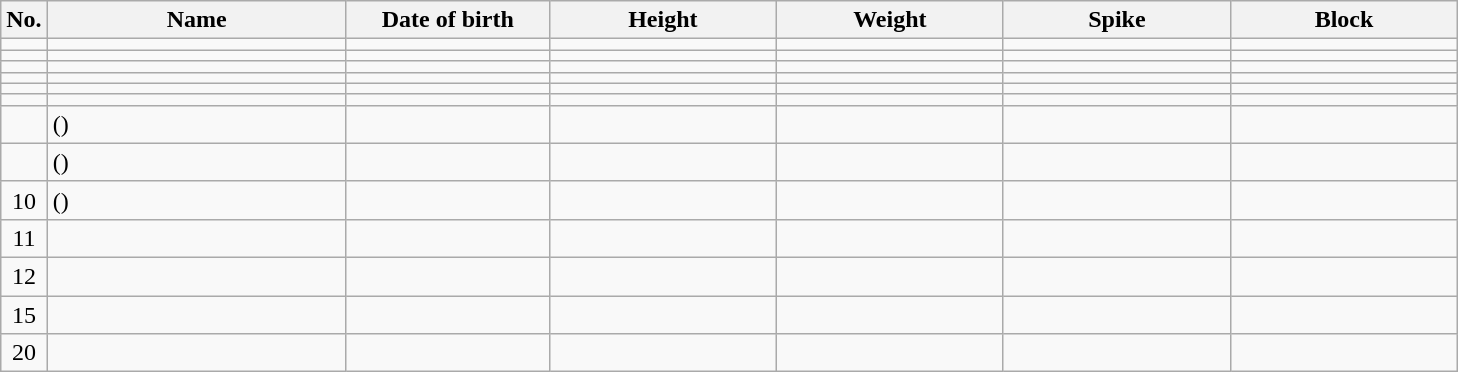<table class="wikitable sortable" style="font-size:100%; text-align:center;">
<tr>
<th>No.</th>
<th style="width:12em">Name</th>
<th style="width:8em">Date of birth</th>
<th style="width:9em">Height</th>
<th style="width:9em">Weight</th>
<th style="width:9em">Spike</th>
<th style="width:9em">Block</th>
</tr>
<tr>
<td></td>
<td align=left> </td>
<td align=right></td>
<td></td>
<td></td>
<td></td>
<td></td>
</tr>
<tr>
<td></td>
<td align=left> </td>
<td align=right></td>
<td></td>
<td></td>
<td></td>
<td></td>
</tr>
<tr>
<td></td>
<td align=left> </td>
<td align=right></td>
<td></td>
<td></td>
<td></td>
<td></td>
</tr>
<tr>
<td></td>
<td align=left> </td>
<td align=right></td>
<td></td>
<td></td>
<td></td>
<td></td>
</tr>
<tr>
<td></td>
<td align=left> </td>
<td align=right></td>
<td></td>
<td></td>
<td></td>
<td></td>
</tr>
<tr>
<td></td>
<td align=left> </td>
<td align=right></td>
<td></td>
<td></td>
<td></td>
<td></td>
</tr>
<tr>
<td></td>
<td align=left>  ()</td>
<td align=right></td>
<td></td>
<td></td>
<td></td>
<td></td>
</tr>
<tr>
<td></td>
<td align=left>  ()</td>
<td align=right></td>
<td></td>
<td></td>
<td></td>
<td></td>
</tr>
<tr>
<td>10</td>
<td align=left>  ()</td>
<td align=right></td>
<td></td>
<td></td>
<td></td>
<td></td>
</tr>
<tr>
<td>11</td>
<td align=left> </td>
<td align=right></td>
<td></td>
<td></td>
<td></td>
<td></td>
</tr>
<tr>
<td>12</td>
<td align=left> </td>
<td align=right></td>
<td></td>
<td></td>
<td></td>
<td></td>
</tr>
<tr>
<td>15</td>
<td align=left> </td>
<td align=right></td>
<td></td>
<td></td>
<td></td>
<td></td>
</tr>
<tr>
<td>20</td>
<td align=left> </td>
<td align=right></td>
<td></td>
<td></td>
<td></td>
<td></td>
</tr>
</table>
